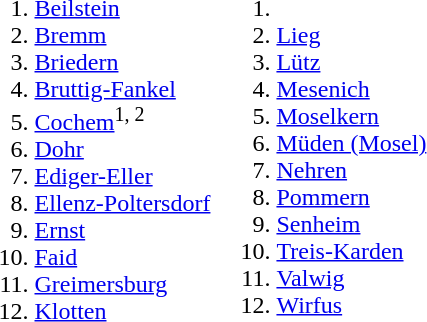<table>
<tr>
<td valign=top><br><ol><li><a href='#'>Beilstein</a></li><li><a href='#'>Bremm</a></li><li><a href='#'>Briedern</a></li><li><a href='#'>Bruttig-Fankel</a></li><li><a href='#'>Cochem</a><sup>1, 2</sup></li><li><a href='#'>Dohr</a></li><li><a href='#'>Ediger-Eller</a></li><li><a href='#'>Ellenz-Poltersdorf</a></li><li><a href='#'>Ernst</a></li><li><a href='#'>Faid</a></li><li><a href='#'>Greimersburg</a></li><li><a href='#'>Klotten</a></li></ol></td>
<td valign=top><br><ol><li><li> <a href='#'>Lieg</a></li><li><a href='#'>Lütz</a></li><li><a href='#'>Mesenich</a></li><li><a href='#'>Moselkern</a></li><li><a href='#'>Müden (Mosel)</a></li><li><a href='#'>Nehren</a></li><li><a href='#'>Pommern</a></li><li><a href='#'>Senheim</a></li><li><a href='#'>Treis-Karden</a></li><li><a href='#'>Valwig</a></li><li><a href='#'>Wirfus</a></li></ol></td>
</tr>
</table>
